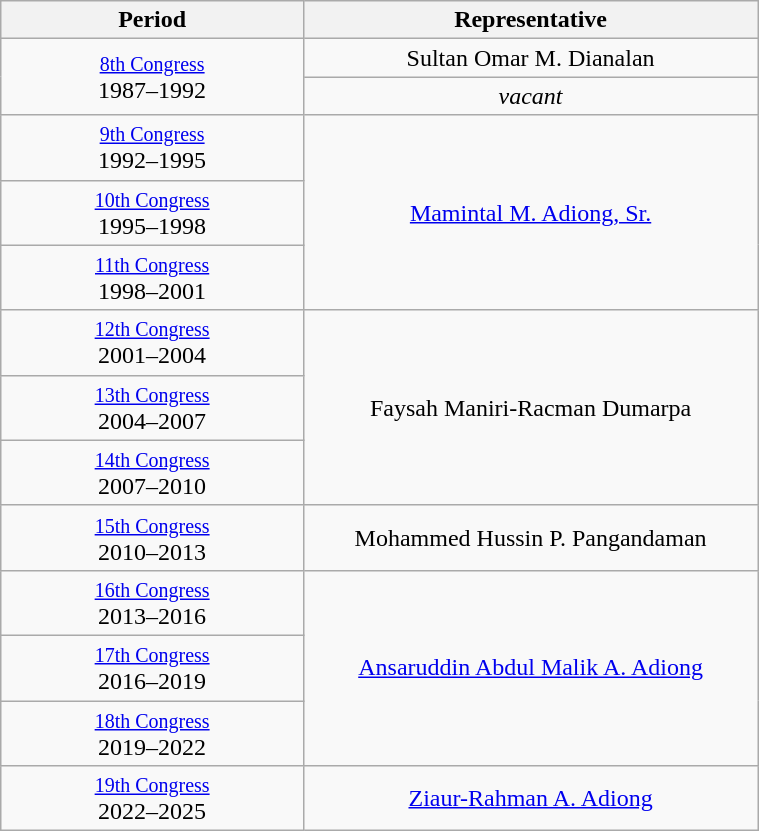<table class="wikitable" style="text-align:center; width:40%;">
<tr>
<th width="40%">Period</th>
<th>Representative</th>
</tr>
<tr>
<td rowspan="2"><small><a href='#'>8th Congress</a></small><br>1987–1992</td>
<td>Sultan Omar M. Dianalan</td>
</tr>
<tr>
<td><em>vacant</em></td>
</tr>
<tr>
<td><small><a href='#'>9th Congress</a></small><br>1992–1995</td>
<td rowspan="3"><a href='#'>Mamintal M. Adiong, Sr.</a></td>
</tr>
<tr>
<td><small><a href='#'>10th Congress</a></small><br>1995–1998</td>
</tr>
<tr>
<td><small><a href='#'>11th Congress</a></small><br>1998–2001</td>
</tr>
<tr>
<td><small><a href='#'>12th Congress</a></small><br>2001–2004</td>
<td rowspan="3">Faysah Maniri-Racman Dumarpa</td>
</tr>
<tr>
<td><small><a href='#'>13th Congress</a></small><br>2004–2007</td>
</tr>
<tr>
<td><small><a href='#'>14th Congress</a></small><br>2007–2010</td>
</tr>
<tr>
<td><small><a href='#'>15th Congress</a></small><br>2010–2013</td>
<td>Mohammed Hussin P. Pangandaman</td>
</tr>
<tr>
<td><small><a href='#'>16th Congress</a></small><br>2013–2016</td>
<td rowspan="3"><a href='#'>Ansaruddin Abdul Malik A. Adiong</a></td>
</tr>
<tr>
<td><small><a href='#'>17th Congress</a></small><br>2016–2019</td>
</tr>
<tr>
<td><small><a href='#'>18th Congress</a></small><br>2019–2022</td>
</tr>
<tr>
<td><small><a href='#'>19th Congress</a></small><br>2022–2025</td>
<td><a href='#'>Ziaur-Rahman A. Adiong</a></td>
</tr>
</table>
